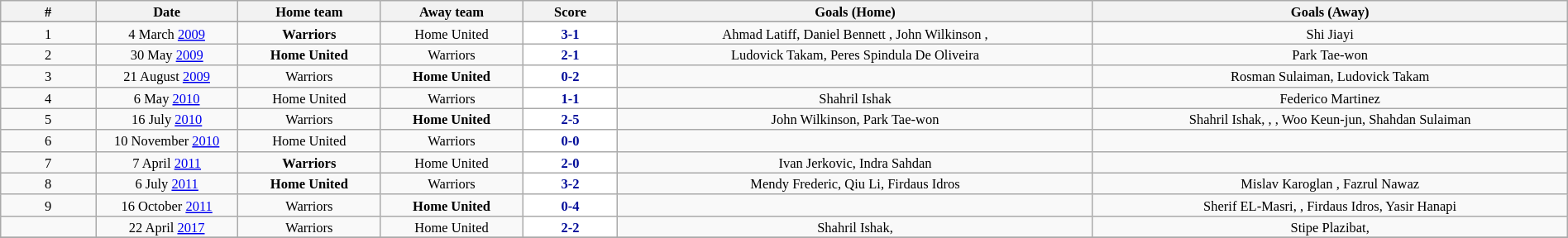<table class="wikitable" style="width:100%; margin:0 left; font-size: 11px">
<tr>
<th width=4%>#</th>
<th class="unsortable" style="width:6%;">Date</th>
<th width=6%>Home team</th>
<th width=6%>Away team</th>
<th width=4%>Score</th>
<th style="width:20%;">Goals (Home)</th>
<th width=20%>Goals (Away)</th>
</tr>
<tr style="text-align:center;">
</tr>
<tr style="text-align:center;">
<td>1</td>
<td>4 March <a href='#'>2009</a></td>
<td><strong>Warriors</strong></td>
<td>Home United</td>
<td style="color:#000c99; background:#fff"><strong>3-1</strong></td>
<td>Ahmad Latiff, Daniel Bennett , John Wilkinson ,</td>
<td>Shi Jiayi </td>
</tr>
<tr style="text-align:center;">
<td>2</td>
<td>30 May <a href='#'>2009</a></td>
<td><strong>Home United</strong></td>
<td>Warriors</td>
<td style="color:#000c99; background:#fff"><strong>2-1</strong></td>
<td>Ludovick Takam, Peres Spindula De Oliveira</td>
<td>Park Tae-won </td>
</tr>
<tr style="text-align:center;">
<td>3</td>
<td>21 August <a href='#'>2009</a></td>
<td>Warriors</td>
<td><strong>Home United</strong></td>
<td style="color:#000c99; background:#fff"><strong>0-2</strong></td>
<td></td>
<td>Rosman Sulaiman, Ludovick Takam</td>
</tr>
<tr style="text-align:center;">
<td>4</td>
<td>6 May <a href='#'>2010</a></td>
<td>Home United</td>
<td>Warriors</td>
<td style="color:#000c99; background:#fff"><strong>1-1</strong></td>
<td>Shahril Ishak</td>
<td>Federico Martinez</td>
</tr>
<tr style="text-align:center;">
<td>5</td>
<td>16 July <a href='#'>2010</a></td>
<td>Warriors</td>
<td><strong>Home United</strong></td>
<td style="color:#000c99; background:#fff"><strong>2-5</strong></td>
<td>John Wilkinson, Park Tae-won</td>
<td>Shahril Ishak, , , Woo Keun-jun, Shahdan Sulaiman</td>
</tr>
<tr style="text-align:center;">
<td>6</td>
<td>10 November <a href='#'>2010</a></td>
<td>Home United</td>
<td>Warriors</td>
<td style="color:#000c99; background:#fff"><strong>0-0</strong></td>
<td></td>
<td></td>
</tr>
<tr style="text-align:center;">
<td>7</td>
<td>7 April <a href='#'>2011</a></td>
<td><strong>Warriors</strong></td>
<td>Home United</td>
<td style="color:#000c99; background:#fff"><strong>2-0</strong></td>
<td>Ivan Jerkovic, Indra Sahdan</td>
<td></td>
</tr>
<tr style="text-align:center;">
<td>8</td>
<td>6 July <a href='#'>2011</a></td>
<td><strong>Home United</strong></td>
<td>Warriors</td>
<td style="color:#000c99; background:#fff"><strong>3-2</strong></td>
<td>Mendy Frederic, Qiu Li, Firdaus Idros</td>
<td>Mislav Karoglan , Fazrul Nawaz</td>
</tr>
<tr style="text-align:center;">
<td>9</td>
<td>16 October <a href='#'>2011</a></td>
<td>Warriors</td>
<td><strong>Home United</strong></td>
<td style="color:#000c99; background:#fff"><strong>0-4</strong></td>
<td></td>
<td>Sherif EL-Masri, , Firdaus Idros, Yasir Hanapi</td>
</tr>
<tr style="text-align:center;">
<td></td>
<td>22 April <a href='#'>2017</a></td>
<td>Warriors</td>
<td>Home United</td>
<td style="color:#000c99; background:#fff"><strong>2-2</strong></td>
<td>Shahril Ishak, </td>
<td>Stipe Plazibat, </td>
</tr>
<tr style="text-align:center;">
</tr>
</table>
